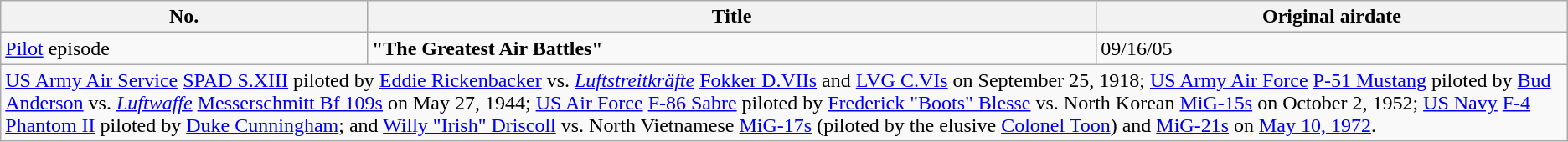<table class="wikitable">
<tr>
<th>No.</th>
<th>Title</th>
<th>Original airdate</th>
</tr>
<tr>
<td><a href='#'>Pilot</a> episode</td>
<td><strong>"The Greatest Air Battles"</strong></td>
<td>09/16/05</td>
</tr>
<tr>
<td colspan="3"><a href='#'>US Army Air Service</a> <a href='#'>SPAD S.XIII</a> piloted by <a href='#'>Eddie Rickenbacker</a> vs. <em><a href='#'>Luftstreitkräfte</a></em> <a href='#'>Fokker D.VIIs</a> and <a href='#'>LVG C.VIs</a> on September 25, 1918; <a href='#'>US Army Air Force</a> <a href='#'>P-51 Mustang</a> piloted by <a href='#'>Bud Anderson</a> vs. <em><a href='#'>Luftwaffe</a></em> <a href='#'>Messerschmitt Bf 109s</a> on May 27, 1944; <a href='#'>US Air Force</a> <a href='#'>F-86 Sabre</a> piloted by <a href='#'>Frederick "Boots" Blesse</a> vs. North Korean <a href='#'>MiG-15s</a> on October 2, 1952; <a href='#'>US Navy</a> <a href='#'>F-4 Phantom II</a> piloted by <a href='#'>Duke Cunningham</a>; and <a href='#'>Willy "Irish" Driscoll</a> vs. North Vietnamese <a href='#'>MiG-17s</a> (piloted by the elusive <a href='#'>Colonel Toon</a>) and <a href='#'>MiG-21s</a> on <a href='#'>May 10, 1972</a>.</td>
</tr>
</table>
